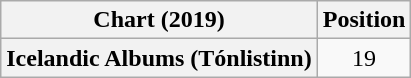<table class="wikitable plainrowheaders" style="text-align:center">
<tr>
<th scope="col">Chart (2019)</th>
<th scope="col">Position</th>
</tr>
<tr>
<th scope="row">Icelandic Albums (Tónlistinn)</th>
<td>19</td>
</tr>
</table>
